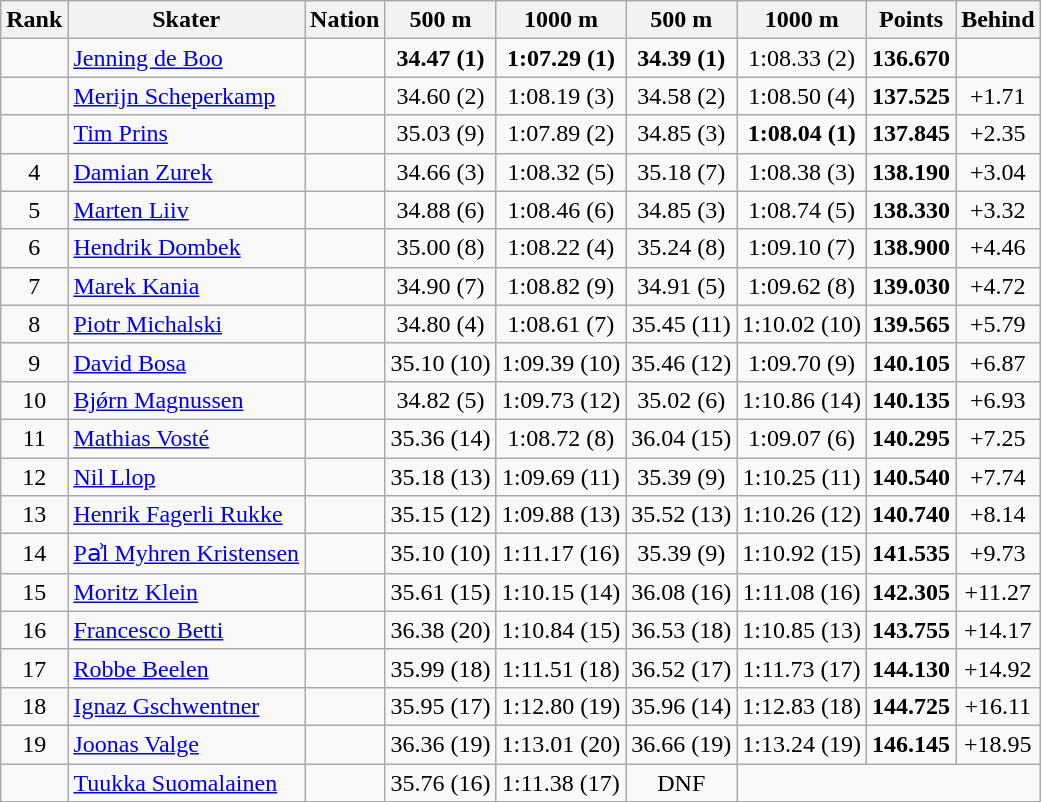<table class="wikitable sortable" style="text-align:center">
<tr>
<th>Rank</th>
<th>Skater</th>
<th>Nation</th>
<th>500 m</th>
<th>1000 m</th>
<th>500 m</th>
<th>1000 m</th>
<th>Points</th>
<th>Behind</th>
</tr>
<tr>
<td></td>
<td align=left><a href='#'>Jenning de Boo</a></td>
<td align=left></td>
<td><strong>34.47 (1)</strong></td>
<td><strong>1:07.29 (1)</strong></td>
<td><strong>34.39 (1)</strong></td>
<td>1:08.33 (2)</td>
<td><strong>136.670</strong></td>
<td></td>
</tr>
<tr>
<td></td>
<td align=left><a href='#'>Merijn Scheperkamp</a></td>
<td align=left></td>
<td>34.60 (2)</td>
<td>1:08.19 (3)</td>
<td>34.58 (2)</td>
<td>1:08.50 (4)</td>
<td><strong>137.525</strong></td>
<td>+1.71</td>
</tr>
<tr>
<td></td>
<td align=left><a href='#'>Tim Prins</a></td>
<td align=left></td>
<td>35.03 (9)</td>
<td>1:07.89 (2)</td>
<td>34.85 (3)</td>
<td><strong>1:08.04 (1)</strong></td>
<td><strong>137.845</strong></td>
<td>+2.35</td>
</tr>
<tr>
<td>4</td>
<td align=left><a href='#'>Damian Zurek</a></td>
<td align=left></td>
<td>34.66 (3)</td>
<td>1:08.32 (5)</td>
<td>35.18 (7)</td>
<td>1:08.38 (3)</td>
<td><strong>138.190</strong></td>
<td>+3.04</td>
</tr>
<tr>
<td>5</td>
<td align=left><a href='#'>Marten Liiv</a></td>
<td align=left></td>
<td>34.88 (6)</td>
<td>1:08.46 (6)</td>
<td>34.85 (3)</td>
<td>1:08.74 (5)</td>
<td><strong>138.330</strong></td>
<td>+3.32</td>
</tr>
<tr>
<td>6</td>
<td align=left><a href='#'>Hendrik Dombek</a></td>
<td align=left></td>
<td>35.00 (8)</td>
<td>1:08.22 (4)</td>
<td>35.24 (8)</td>
<td>1:09.10 (7)</td>
<td><strong>138.900</strong></td>
<td>+4.46</td>
</tr>
<tr>
<td>7</td>
<td align=left><a href='#'>Marek Kania</a></td>
<td align=left></td>
<td>34.90 (7)</td>
<td>1:08.82 (9)</td>
<td>34.91 (5)</td>
<td>1:09.62 (8)</td>
<td><strong>139.030</strong></td>
<td>+4.72</td>
</tr>
<tr>
<td>8</td>
<td align=left><a href='#'>Piotr Michalski</a></td>
<td align=left></td>
<td>34.80 (4)</td>
<td>1:08.61 (7)</td>
<td>35.45 (11)</td>
<td>1:10.02 (10)</td>
<td><strong>139.565</strong></td>
<td>+5.79</td>
</tr>
<tr>
<td>9</td>
<td align=left><a href='#'>David Bosa</a></td>
<td align=left></td>
<td>35.10 (10)</td>
<td>1:09.39 (10)</td>
<td>35.46 (12)</td>
<td>1:09.70 (9)</td>
<td><strong>140.105</strong></td>
<td>+6.87</td>
</tr>
<tr>
<td>10</td>
<td align=left><a href='#'>Bjǿrn Magnussen</a></td>
<td align=left></td>
<td>34.82 (5)</td>
<td>1:09.73 (12)</td>
<td>35.02 (6)</td>
<td>1:10.86 (14)</td>
<td><strong>140.135</strong></td>
<td>+6.93</td>
</tr>
<tr>
<td>11</td>
<td align=left><a href='#'>Mathias Vosté</a></td>
<td align=left></td>
<td>35.36 (14)</td>
<td>1:08.72 (8)</td>
<td>36.04 (15)</td>
<td>1:09.07 (6)</td>
<td><strong>140.295</strong></td>
<td>+7.25</td>
</tr>
<tr>
<td>12</td>
<td align=left><a href='#'>Nil Llop</a></td>
<td align=left></td>
<td>35.18 (13)</td>
<td>1:09.69 (11)</td>
<td>35.39 (9)</td>
<td>1:10.25 (11)</td>
<td><strong>140.540</strong></td>
<td>+7.74</td>
</tr>
<tr>
<td>13</td>
<td align=left><a href='#'>Henrik Fagerli Rukke</a></td>
<td align=left></td>
<td>35.15 (12)</td>
<td>1:09.88 (13)</td>
<td>35.52 (13)</td>
<td>1:10.26 (12)</td>
<td><strong>140.740</strong></td>
<td>+8.14</td>
</tr>
<tr>
<td>14</td>
<td align=left><a href='#'>Pẚl Myhren Kristensen</a></td>
<td align=left></td>
<td>35.10 (10)</td>
<td>1:11.17 (16)</td>
<td>35.39 (9)</td>
<td>1:10.92 (15)</td>
<td><strong>141.535</strong></td>
<td>+9.73</td>
</tr>
<tr>
<td>15</td>
<td align=left><a href='#'>Moritz Klein</a></td>
<td align=left></td>
<td>35.61 (15)</td>
<td>1:10.15 (14)</td>
<td>36.08 (16)</td>
<td>1:11.08 (16)</td>
<td><strong>142.305</strong></td>
<td>+11.27</td>
</tr>
<tr>
<td>16</td>
<td align=left><a href='#'>Francesco Betti</a></td>
<td align=left></td>
<td>36.38 (20)</td>
<td>1:10.84 (15)</td>
<td>36.53 (18)</td>
<td>1:10.85 (13)</td>
<td><strong>143.755</strong></td>
<td>+14.17</td>
</tr>
<tr>
<td>17</td>
<td align=left><a href='#'>Robbe Beelen</a></td>
<td align=left></td>
<td>35.99 (18)</td>
<td>1:11.51 (18)</td>
<td>36.52 (17)</td>
<td>1:11.73 (17)</td>
<td><strong>144.130</strong></td>
<td>+14.92</td>
</tr>
<tr>
<td>18</td>
<td align=left><a href='#'>Ignaz Gschwentner</a></td>
<td align=left></td>
<td>35.95 (17)</td>
<td>1:12.80 (19)</td>
<td>35.96 (14)</td>
<td>1:12.83 (18)</td>
<td><strong>144.725</strong></td>
<td>+16.11</td>
</tr>
<tr>
<td>19</td>
<td align=left><a href='#'>Joonas Valge</a></td>
<td align=left></td>
<td>36.36 (19)</td>
<td>1:13.01 (20)</td>
<td>36.66 (19)</td>
<td>1:13.24 (19)</td>
<td><strong>146.145</strong></td>
<td>+18.95</td>
</tr>
<tr>
<td></td>
<td align=left><a href='#'>Tuukka Suomalainen</a></td>
<td align=left></td>
<td>35.76 (16)</td>
<td>1:11.38 (17)</td>
<td>DNF</td>
<td colspan=3></td>
</tr>
</table>
